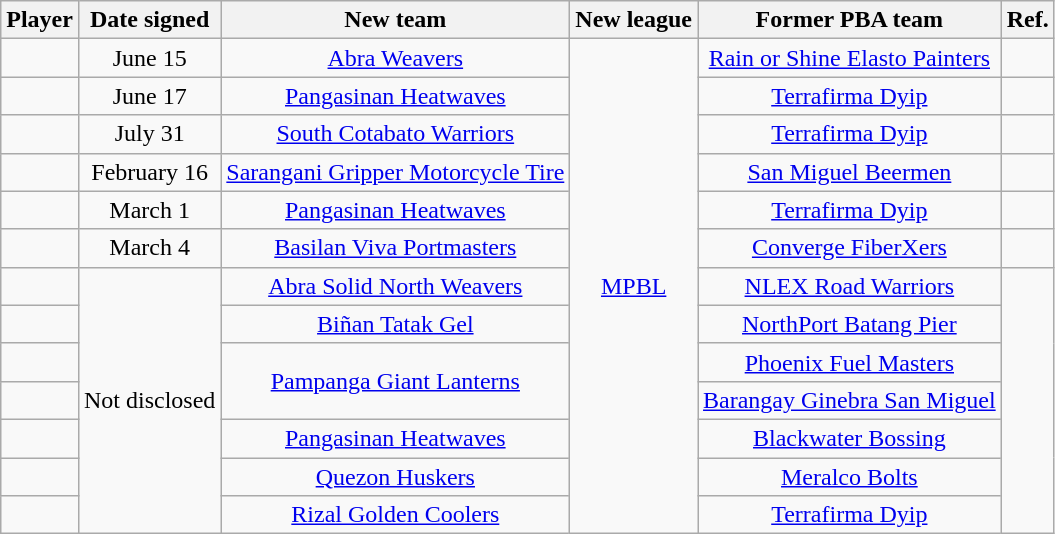<table class="wikitable sortable" style="text-align:center">
<tr>
<th>Player</th>
<th class=unsortable>Date signed</th>
<th>New team</th>
<th>New league</th>
<th>Former PBA team</th>
<th class="unsortable">Ref.</th>
</tr>
<tr>
<td align=left></td>
<td>June 15</td>
<td><a href='#'>Abra Weavers</a></td>
<td rowspan=13><a href='#'>MPBL</a></td>
<td><a href='#'>Rain or Shine Elasto Painters</a></td>
<td></td>
</tr>
<tr>
<td align=left></td>
<td>June 17</td>
<td><a href='#'>Pangasinan Heatwaves</a></td>
<td><a href='#'>Terrafirma Dyip</a></td>
<td></td>
</tr>
<tr>
<td align=left></td>
<td>July 31</td>
<td><a href='#'>South Cotabato Warriors</a></td>
<td><a href='#'>Terrafirma Dyip</a></td>
<td></td>
</tr>
<tr>
<td align=left></td>
<td>February 16</td>
<td><a href='#'>Sarangani Gripper Motorcycle Tire</a></td>
<td><a href='#'>San Miguel Beermen</a></td>
<td></td>
</tr>
<tr>
<td align=left></td>
<td>March 1</td>
<td><a href='#'>Pangasinan Heatwaves</a></td>
<td><a href='#'>Terrafirma Dyip</a></td>
<td></td>
</tr>
<tr>
<td align=left></td>
<td>March 4</td>
<td><a href='#'>Basilan Viva Portmasters</a></td>
<td><a href='#'>Converge FiberXers</a></td>
<td></td>
</tr>
<tr>
<td align=left></td>
<td rowspan=7>Not disclosed</td>
<td><a href='#'>Abra Solid North Weavers</a></td>
<td><a href='#'>NLEX Road Warriors</a></td>
<td rowspan=7></td>
</tr>
<tr>
<td align=left></td>
<td><a href='#'>Biñan Tatak Gel</a></td>
<td><a href='#'>NorthPort Batang Pier</a></td>
</tr>
<tr>
<td align=left></td>
<td rowspan=2><a href='#'>Pampanga Giant Lanterns</a></td>
<td><a href='#'>Phoenix Fuel Masters</a></td>
</tr>
<tr>
<td align=left></td>
<td><a href='#'>Barangay Ginebra San Miguel</a></td>
</tr>
<tr>
<td align=left></td>
<td><a href='#'>Pangasinan Heatwaves</a></td>
<td><a href='#'>Blackwater Bossing</a></td>
</tr>
<tr>
<td align=left></td>
<td><a href='#'>Quezon Huskers</a></td>
<td><a href='#'>Meralco Bolts</a></td>
</tr>
<tr>
<td align=left></td>
<td><a href='#'>Rizal Golden Coolers</a></td>
<td><a href='#'>Terrafirma Dyip</a></td>
</tr>
</table>
